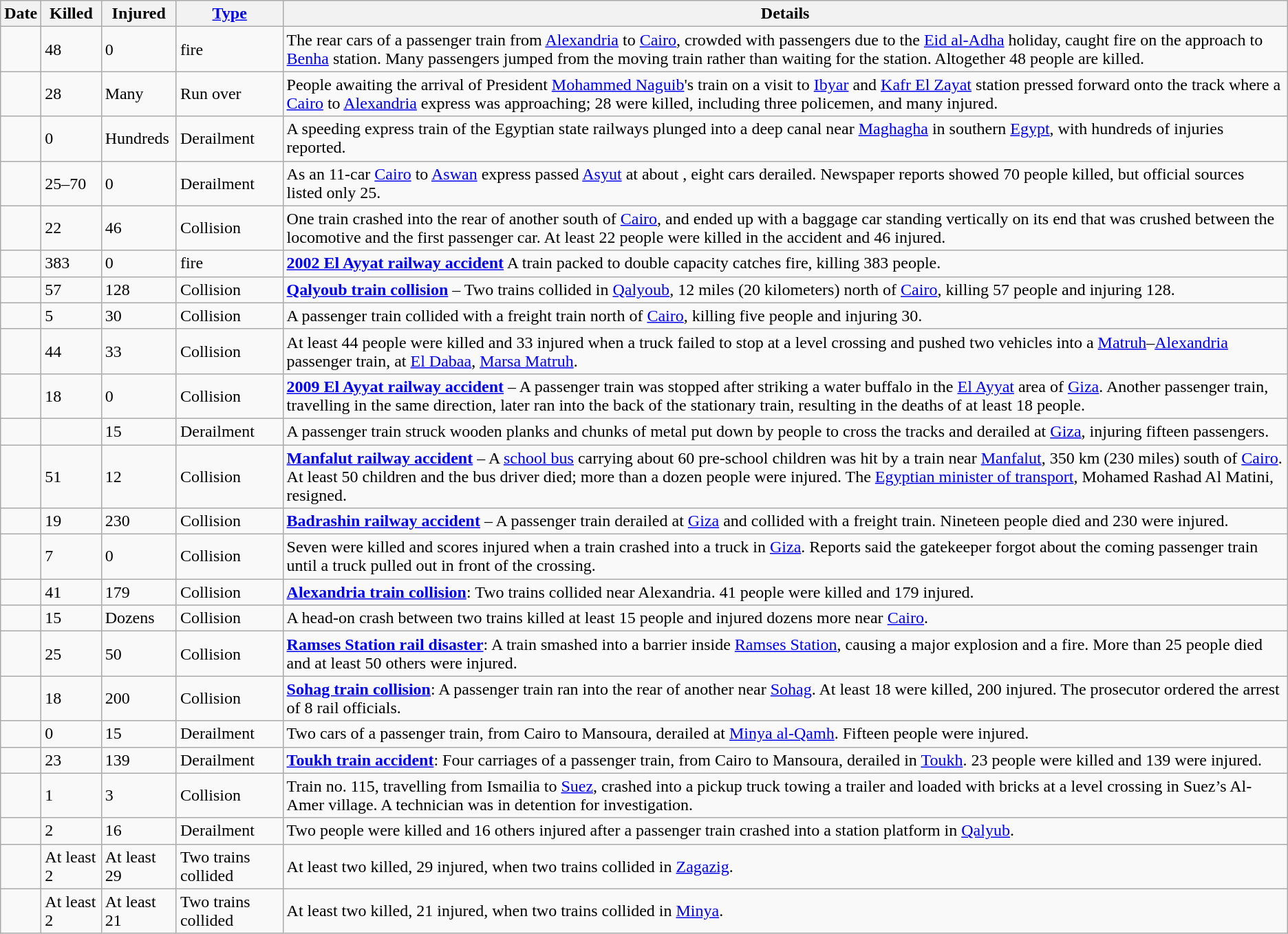<table class="wikitable sortable">
<tr>
<th>Date</th>
<th>Killed</th>
<th>Injured</th>
<th><a href='#'>Type</a></th>
<th class="unsortable">Details</th>
</tr>
<tr>
<td></td>
<td>48</td>
<td>0</td>
<td>fire</td>
<td>The rear cars of a passenger train from <a href='#'>Alexandria</a> to <a href='#'>Cairo</a>, crowded with passengers due to the <a href='#'>Eid al-Adha</a> holiday, caught fire on the approach to <a href='#'>Benha</a> station. Many passengers jumped from the moving train rather than waiting for the station. Altogether 48 people are killed.</td>
</tr>
<tr>
<td></td>
<td>28</td>
<td>Many</td>
<td>Run over</td>
<td>People awaiting the arrival of President <a href='#'>Mohammed Naguib</a>'s train on a visit to <a href='#'>Ibyar</a> and <a href='#'>Kafr El Zayat</a> station pressed forward onto the track where a <a href='#'>Cairo</a> to <a href='#'>Alexandria</a> express was approaching; 28 were killed, including three policemen, and many injured.</td>
</tr>
<tr>
<td></td>
<td>0</td>
<td>Hundreds</td>
<td>Derailment</td>
<td>A speeding express train of the Egyptian state railways plunged into a deep canal near <a href='#'>Maghagha</a> in southern <a href='#'>Egypt</a>, with hundreds of injuries reported.</td>
</tr>
<tr>
<td></td>
<td>25–70</td>
<td>0</td>
<td>Derailment</td>
<td>As an 11-car <a href='#'>Cairo</a> to <a href='#'>Aswan</a> express passed <a href='#'>Asyut</a> at about , eight cars derailed. Newspaper reports showed 70 people killed, but official sources listed only 25.</td>
</tr>
<tr>
<td></td>
<td>22</td>
<td>46</td>
<td>Collision</td>
<td>One train crashed into the rear of another south of <a href='#'>Cairo</a>, and ended up with a baggage car standing vertically on its end that was crushed between the locomotive and the first passenger car. At least 22 people were killed in the accident and 46 injured.</td>
</tr>
<tr>
<td></td>
<td>383</td>
<td>0</td>
<td>fire</td>
<td><strong><a href='#'>2002 El Ayyat railway accident</a></strong> A train packed to double capacity catches fire, killing 383 people.</td>
</tr>
<tr>
<td></td>
<td>57</td>
<td>128</td>
<td>Collision</td>
<td><strong><a href='#'>Qalyoub train collision</a></strong> – Two trains collided in <a href='#'>Qalyoub</a>, 12 miles (20 kilometers) north of <a href='#'>Cairo</a>, killing 57 people and injuring 128.</td>
</tr>
<tr>
<td></td>
<td>5</td>
<td>30</td>
<td>Collision</td>
<td>A passenger train collided with a freight train north of <a href='#'>Cairo</a>, killing five people and injuring 30.</td>
</tr>
<tr>
<td></td>
<td>44</td>
<td>33</td>
<td>Collision</td>
<td>At least 44 people were killed and 33 injured when a truck failed to stop at a level crossing and pushed two vehicles into a <a href='#'>Matruh</a>–<a href='#'>Alexandria</a> passenger train, at <a href='#'>El Dabaa</a>, <a href='#'>Marsa Matruh</a>.</td>
</tr>
<tr>
<td></td>
<td>18</td>
<td>0</td>
<td>Collision</td>
<td><strong><a href='#'>2009 El Ayyat railway accident</a></strong> – A passenger train was stopped after striking a water buffalo in the <a href='#'>El Ayyat</a> area of <a href='#'>Giza</a>. Another passenger train, travelling in the same direction, later ran into the back of the stationary train, resulting in the deaths of at least 18 people.</td>
</tr>
<tr>
<td></td>
<td></td>
<td>15</td>
<td>Derailment</td>
<td>A passenger train struck wooden planks and chunks of metal put down by people to cross the tracks and derailed at <a href='#'>Giza</a>, injuring fifteen passengers.</td>
</tr>
<tr>
<td></td>
<td>51</td>
<td>12</td>
<td>Collision</td>
<td><strong><a href='#'>Manfalut railway accident</a></strong> – A <a href='#'>school bus</a> carrying about 60 pre-school children was hit by a train near <a href='#'>Manfalut</a>, 350 km (230 miles) south of <a href='#'>Cairo</a>. At least 50 children and the bus driver died; more than a dozen people were injured. The <a href='#'>Egyptian minister of transport</a>, Mohamed Rashad Al Matini, resigned.</td>
</tr>
<tr>
<td></td>
<td>19</td>
<td>230</td>
<td>Collision</td>
<td><strong><a href='#'>Badrashin railway accident</a></strong> – A passenger train derailed at <a href='#'>Giza</a> and collided with a freight train. Nineteen people died and 230 were injured.</td>
</tr>
<tr>
<td></td>
<td>7</td>
<td>0</td>
<td>Collision</td>
<td>Seven were killed and scores injured when a train crashed into a truck in <a href='#'>Giza</a>. Reports said the gatekeeper forgot about the coming passenger train until a truck pulled out in front of the crossing.</td>
</tr>
<tr>
<td></td>
<td>41</td>
<td>179</td>
<td>Collision</td>
<td><strong><a href='#'>Alexandria train collision</a></strong>: Two trains collided near Alexandria. 41 people were killed and 179 injured.</td>
</tr>
<tr>
<td></td>
<td>15</td>
<td>Dozens</td>
<td>Collision</td>
<td>A head-on crash between two trains killed at least 15 people and injured dozens more near <a href='#'>Cairo</a>.</td>
</tr>
<tr>
<td></td>
<td>25</td>
<td>50</td>
<td>Collision</td>
<td><strong><a href='#'>Ramses Station rail disaster</a></strong>: A train smashed into a barrier inside <a href='#'>Ramses Station</a>, causing a major explosion and a fire. More than 25 people died and at least 50 others were injured.</td>
</tr>
<tr>
<td></td>
<td>18</td>
<td>200</td>
<td>Collision</td>
<td><strong><a href='#'>Sohag train collision</a></strong>: A passenger train ran into the rear of another near <a href='#'>Sohag</a>. At least 18 were killed, 200 injured. The prosecutor ordered the arrest of 8 rail officials.</td>
</tr>
<tr>
<td></td>
<td>0</td>
<td>15</td>
<td>Derailment</td>
<td>Two cars of a passenger train, from Cairo to Mansoura, derailed at <a href='#'>Minya al-Qamh</a>. Fifteen people were injured.</td>
</tr>
<tr>
<td></td>
<td>23</td>
<td>139</td>
<td>Derailment</td>
<td><strong><a href='#'>Toukh train accident</a></strong>: Four carriages of a passenger train, from Cairo to Mansoura, derailed in <a href='#'>Toukh</a>. 23 people were killed and 139 were injured.</td>
</tr>
<tr>
<td></td>
<td>1</td>
<td>3</td>
<td>Collision</td>
<td>Train no. 115, travelling from Ismailia to <a href='#'>Suez</a>, crashed into a pickup truck towing a trailer and loaded with bricks at a level crossing in Suez’s Al-Amer village. A technician was in detention for investigation.</td>
</tr>
<tr>
<td></td>
<td>2</td>
<td>16</td>
<td>Derailment</td>
<td>Two people were killed and 16 others injured after a passenger train crashed into a station platform in <a href='#'>Qalyub</a>.</td>
</tr>
<tr>
<td></td>
<td>At least 2</td>
<td>At least 29</td>
<td>Two trains collided</td>
<td>At least two killed, 29 injured, when two trains collided in <a href='#'>Zagazig</a>.</td>
</tr>
<tr>
<td></td>
<td>At least 2</td>
<td>At least 21</td>
<td>Two trains collided</td>
<td>At least two killed, 21 injured, when two trains collided in <a href='#'>Minya</a>.</td>
</tr>
</table>
